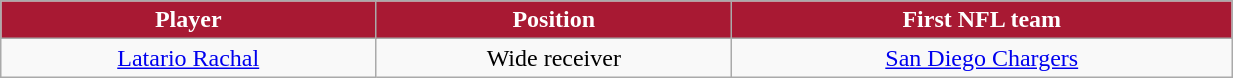<table class="wikitable" width="65%">
<tr align="center"  style="background:#A81933;color:#FFFFFF;">
<td><strong>Player</strong></td>
<td><strong>Position</strong></td>
<td><strong>First NFL team</strong></td>
</tr>
<tr align="center" bgcolor="">
<td><a href='#'>Latario Rachal</a></td>
<td>Wide receiver</td>
<td><a href='#'>San Diego Chargers</a></td>
</tr>
</table>
